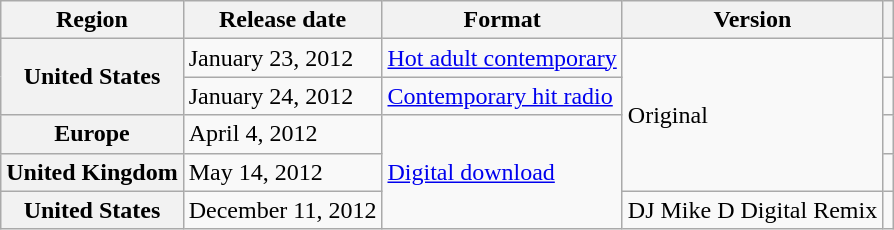<table class="wikitable plainrowheaders">
<tr>
<th scope="col">Region</th>
<th scope="col">Release date</th>
<th scope="col">Format</th>
<th scope="col">Version</th>
<th scope="col"></th>
</tr>
<tr>
<th scope="row" rowspan="2">United States</th>
<td>January 23, 2012</td>
<td><a href='#'>Hot adult contemporary</a></td>
<td rowspan="4">Original</td>
<td style="text-align:center;"></td>
</tr>
<tr>
<td>January 24, 2012</td>
<td><a href='#'>Contemporary hit radio</a></td>
<td style="text-align:center;"></td>
</tr>
<tr>
<th scope="row">Europe</th>
<td>April 4, 2012</td>
<td rowspan="3"><a href='#'>Digital download</a></td>
<td style="text-align:center;"></td>
</tr>
<tr>
<th scope="row">United Kingdom</th>
<td>May 14, 2012</td>
<td style="text-align:center;"></td>
</tr>
<tr>
<th scope="row">United States</th>
<td>December 11, 2012</td>
<td>DJ Mike D Digital Remix</td>
<td style="text-align:center;"></td>
</tr>
</table>
